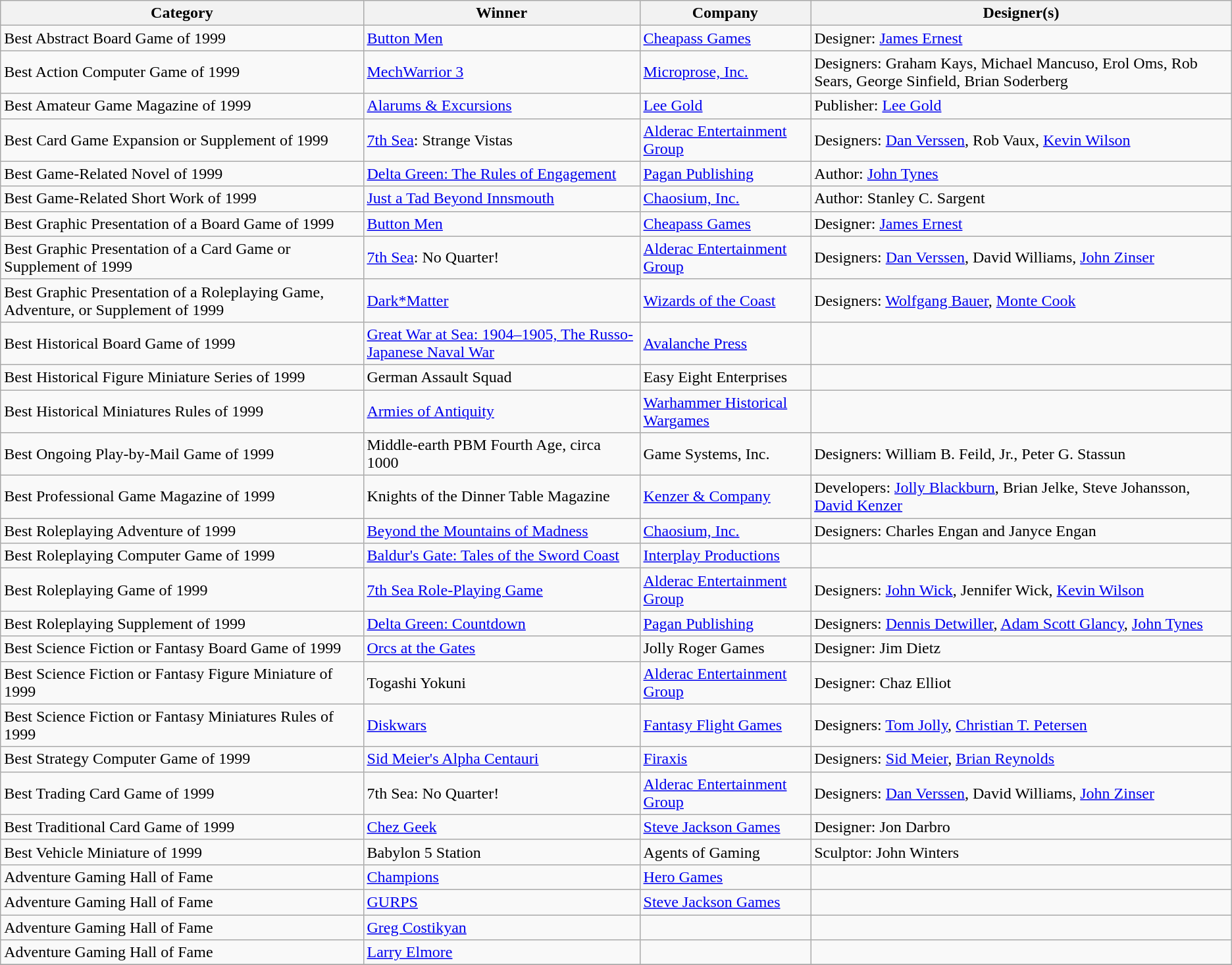<table class="wikitable">
<tr>
<th>Category</th>
<th>Winner</th>
<th>Company</th>
<th>Designer(s)</th>
</tr>
<tr>
<td>Best Abstract Board Game of 1999</td>
<td><a href='#'>Button Men</a></td>
<td><a href='#'>Cheapass Games</a></td>
<td>Designer: <a href='#'>James Ernest</a></td>
</tr>
<tr>
<td>Best Action Computer Game of 1999</td>
<td><a href='#'>MechWarrior 3</a></td>
<td><a href='#'>Microprose, Inc.</a></td>
<td>Designers: Graham Kays, Michael Mancuso, Erol Oms, Rob Sears, George Sinfield, Brian Soderberg</td>
</tr>
<tr>
<td>Best Amateur Game Magazine of 1999</td>
<td><a href='#'>Alarums & Excursions</a></td>
<td><a href='#'>Lee Gold</a></td>
<td>Publisher: <a href='#'>Lee Gold</a></td>
</tr>
<tr>
<td>Best Card Game Expansion or Supplement of 1999</td>
<td><a href='#'>7th Sea</a>: Strange Vistas</td>
<td><a href='#'>Alderac Entertainment Group</a></td>
<td>Designers: <a href='#'>Dan Verssen</a>, Rob Vaux, <a href='#'>Kevin Wilson</a></td>
</tr>
<tr>
<td>Best Game-Related Novel of 1999</td>
<td><a href='#'>Delta Green: The Rules of Engagement</a></td>
<td><a href='#'>Pagan Publishing</a></td>
<td>Author: <a href='#'>John Tynes</a></td>
</tr>
<tr>
<td>Best Game-Related Short Work of 1999</td>
<td><a href='#'>Just a Tad Beyond Innsmouth</a></td>
<td><a href='#'>Chaosium, Inc.</a></td>
<td>Author: Stanley C. Sargent</td>
</tr>
<tr>
<td>Best Graphic Presentation of a Board Game of 1999</td>
<td><a href='#'>Button Men</a></td>
<td><a href='#'>Cheapass Games</a></td>
<td>Designer: <a href='#'>James Ernest</a></td>
</tr>
<tr>
<td>Best Graphic Presentation of a Card Game or Supplement of 1999</td>
<td><a href='#'>7th Sea</a>: No Quarter!</td>
<td><a href='#'>Alderac Entertainment Group</a></td>
<td>Designers: <a href='#'>Dan Verssen</a>, David Williams, <a href='#'>John Zinser</a></td>
</tr>
<tr>
<td>Best Graphic Presentation of a Roleplaying Game, Adventure, or Supplement of 1999</td>
<td><a href='#'>Dark*Matter</a></td>
<td><a href='#'>Wizards of the Coast</a></td>
<td>Designers: <a href='#'>Wolfgang Bauer</a>, <a href='#'>Monte Cook</a></td>
</tr>
<tr>
<td>Best Historical Board Game of 1999</td>
<td><a href='#'>Great War at Sea: 1904–1905, The Russo-Japanese Naval War</a></td>
<td><a href='#'>Avalanche Press</a></td>
<td></td>
</tr>
<tr>
<td>Best Historical Figure Miniature Series of 1999</td>
<td>German Assault Squad</td>
<td>Easy Eight Enterprises</td>
<td></td>
</tr>
<tr>
<td>Best Historical Miniatures Rules of 1999</td>
<td><a href='#'>Armies of Antiquity</a></td>
<td><a href='#'>Warhammer Historical Wargames</a></td>
<td></td>
</tr>
<tr>
<td>Best Ongoing Play-by-Mail Game of 1999</td>
<td>Middle-earth PBM Fourth Age, circa 1000</td>
<td>Game Systems, Inc.</td>
<td>Designers: William B. Feild, Jr., Peter G. Stassun</td>
</tr>
<tr>
<td>Best Professional Game Magazine of 1999</td>
<td>Knights of the Dinner Table Magazine</td>
<td><a href='#'>Kenzer & Company</a></td>
<td>Developers: <a href='#'>Jolly Blackburn</a>, Brian Jelke, Steve Johansson, <a href='#'>David Kenzer</a></td>
</tr>
<tr>
<td>Best Roleplaying Adventure of 1999</td>
<td><a href='#'>Beyond the Mountains of Madness</a></td>
<td><a href='#'>Chaosium, Inc.</a></td>
<td>Designers: Charles Engan and Janyce Engan</td>
</tr>
<tr>
<td>Best Roleplaying Computer Game of 1999</td>
<td><a href='#'>Baldur's Gate: Tales of the Sword Coast</a></td>
<td><a href='#'>Interplay Productions</a></td>
<td></td>
</tr>
<tr>
<td>Best Roleplaying Game of 1999</td>
<td><a href='#'>7th Sea Role-Playing Game</a></td>
<td><a href='#'>Alderac Entertainment Group</a></td>
<td>Designers: <a href='#'>John Wick</a>, Jennifer Wick, <a href='#'>Kevin Wilson</a></td>
</tr>
<tr>
<td>Best Roleplaying Supplement of 1999</td>
<td><a href='#'>Delta Green: Countdown</a></td>
<td><a href='#'>Pagan Publishing</a></td>
<td>Designers: <a href='#'>Dennis Detwiller</a>, <a href='#'>Adam Scott Glancy</a>, <a href='#'>John Tynes</a></td>
</tr>
<tr>
<td>Best Science Fiction or Fantasy Board Game of 1999</td>
<td><a href='#'>Orcs at the Gates</a></td>
<td>Jolly Roger Games</td>
<td>Designer: Jim Dietz</td>
</tr>
<tr>
<td>Best Science Fiction or Fantasy Figure Miniature of 1999</td>
<td>Togashi Yokuni</td>
<td><a href='#'>Alderac Entertainment Group</a></td>
<td>Designer: Chaz Elliot</td>
</tr>
<tr>
<td>Best Science Fiction or Fantasy Miniatures Rules of 1999</td>
<td><a href='#'>Diskwars</a></td>
<td><a href='#'>Fantasy Flight Games</a></td>
<td>Designers: <a href='#'>Tom Jolly</a>, <a href='#'>Christian T. Petersen</a></td>
</tr>
<tr>
<td>Best Strategy Computer Game of 1999</td>
<td><a href='#'>Sid Meier's Alpha Centauri</a></td>
<td><a href='#'>Firaxis</a></td>
<td>Designers: <a href='#'>Sid Meier</a>, <a href='#'>Brian Reynolds</a></td>
</tr>
<tr>
<td>Best Trading Card Game of 1999</td>
<td>7th Sea: No Quarter!</td>
<td><a href='#'>Alderac Entertainment Group</a></td>
<td>Designers: <a href='#'>Dan Verssen</a>, David Williams, <a href='#'>John Zinser</a></td>
</tr>
<tr>
<td>Best Traditional Card Game of 1999</td>
<td><a href='#'>Chez Geek</a></td>
<td><a href='#'>Steve Jackson Games</a></td>
<td>Designer: Jon Darbro</td>
</tr>
<tr>
<td>Best Vehicle Miniature of 1999</td>
<td>Babylon 5 Station</td>
<td>Agents of Gaming</td>
<td>Sculptor: John Winters</td>
</tr>
<tr>
<td>Adventure Gaming Hall of Fame</td>
<td><a href='#'>Champions</a></td>
<td><a href='#'>Hero Games</a></td>
<td></td>
</tr>
<tr>
<td>Adventure Gaming Hall of Fame</td>
<td><a href='#'>GURPS</a></td>
<td><a href='#'>Steve Jackson Games</a></td>
<td></td>
</tr>
<tr>
<td>Adventure Gaming Hall of Fame</td>
<td><a href='#'>Greg Costikyan</a></td>
<td></td>
<td></td>
</tr>
<tr>
<td>Adventure Gaming Hall of Fame</td>
<td><a href='#'>Larry Elmore</a></td>
<td></td>
<td></td>
</tr>
<tr>
</tr>
</table>
